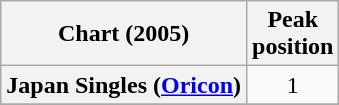<table class="wikitable plainrowheaders">
<tr>
<th>Chart (2005)</th>
<th>Peak<br>position</th>
</tr>
<tr>
<th scope="row">Japan Singles (<a href='#'>Oricon</a>)</th>
<td style="text-align:center;">1</td>
</tr>
<tr>
</tr>
</table>
